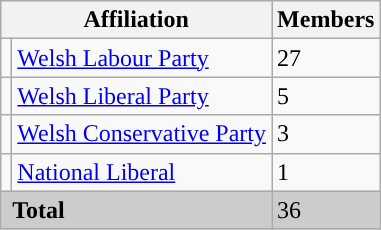<table class="wikitable">
<tr>
<th colspan="2">Affiliation</th>
<th>Members</th>
</tr>
<tr>
<td style="color:inherit;background:"></td>
<td><a href='#'>Welsh Labour Party</a></td>
<td>27</td>
</tr>
<tr>
<td style="color:inherit;background:"></td>
<td><a href='#'>Welsh Liberal Party</a></td>
<td>5</td>
</tr>
<tr>
<td style="color:inherit;background:"></td>
<td><a href='#'>Welsh Conservative Party</a></td>
<td>3</td>
</tr>
<tr>
<td style="color:inherit;background-color: "></td>
<td><a href='#'>National Liberal</a></td>
<td>1</td>
</tr>
<tr style="background:#ccc;">
<td colspan="2"> <strong>Total</strong></td>
<td>36</td>
</tr>
</table>
